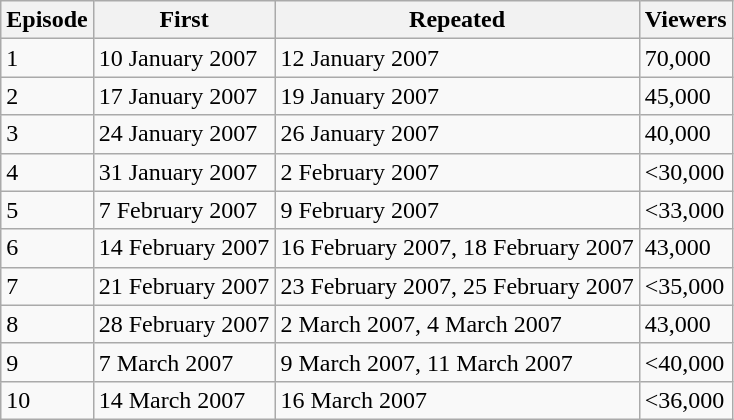<table class="wikitable">
<tr>
<th>Episode</th>
<th>First</th>
<th>Repeated</th>
<th>Viewers</th>
</tr>
<tr>
<td>1</td>
<td>10 January 2007</td>
<td>12 January 2007</td>
<td>70,000</td>
</tr>
<tr>
<td>2</td>
<td>17 January 2007</td>
<td>19 January 2007</td>
<td>45,000</td>
</tr>
<tr>
<td>3</td>
<td>24 January 2007</td>
<td>26 January 2007</td>
<td>40,000</td>
</tr>
<tr>
<td>4</td>
<td>31 January 2007</td>
<td>2 February 2007</td>
<td><30,000</td>
</tr>
<tr>
<td>5</td>
<td>7 February 2007</td>
<td>9 February 2007</td>
<td><33,000</td>
</tr>
<tr>
<td>6</td>
<td>14 February 2007</td>
<td>16 February 2007, 18 February 2007</td>
<td>43,000</td>
</tr>
<tr>
<td>7</td>
<td>21 February 2007</td>
<td>23 February 2007, 25 February 2007</td>
<td><35,000</td>
</tr>
<tr>
<td>8</td>
<td>28 February 2007</td>
<td>2 March 2007, 4 March 2007</td>
<td>43,000</td>
</tr>
<tr>
<td>9</td>
<td>7 March 2007</td>
<td>9 March 2007, 11 March 2007</td>
<td><40,000</td>
</tr>
<tr>
<td>10</td>
<td>14 March 2007</td>
<td>16 March 2007</td>
<td><36,000</td>
</tr>
</table>
